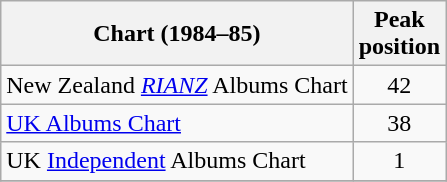<table class="wikitable sortable">
<tr>
<th>Chart (1984–85)</th>
<th>Peak<br>position</th>
</tr>
<tr>
<td>New Zealand <em><a href='#'>RIANZ</a></em> Albums Chart</td>
<td align="center">42</td>
</tr>
<tr>
<td><a href='#'>UK Albums Chart</a></td>
<td align="center">38</td>
</tr>
<tr>
<td>UK <a href='#'>Independent</a> Albums Chart</td>
<td align="center">1</td>
</tr>
<tr>
</tr>
</table>
